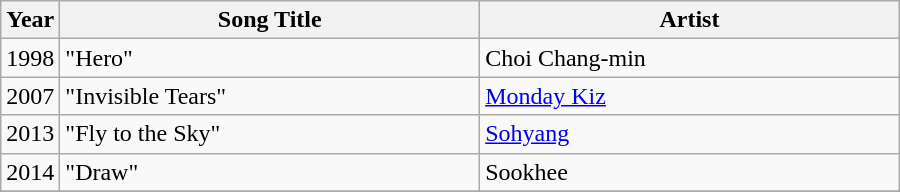<table class="wikitable" style="width:600px">
<tr>
<th width=10>Year</th>
<th>Song Title</th>
<th>Artist</th>
</tr>
<tr>
<td>1998</td>
<td>"Hero" </td>
<td>Choi Chang-min</td>
</tr>
<tr>
<td>2007</td>
<td>"Invisible Tears" </td>
<td><a href='#'>Monday Kiz</a></td>
</tr>
<tr>
<td>2013</td>
<td>"Fly to the Sky" </td>
<td><a href='#'>Sohyang</a></td>
</tr>
<tr>
<td>2014</td>
<td>"Draw" </td>
<td>Sookhee</td>
</tr>
<tr>
</tr>
</table>
